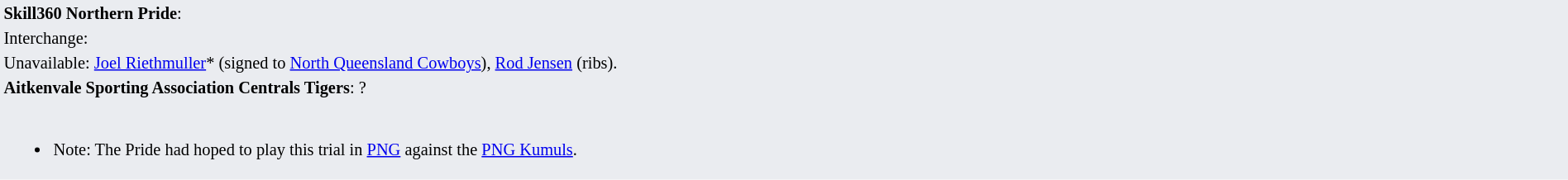<table style="background:#eaecf0; font-size:85%; width:100%;">
<tr>
<td><strong>Skill360 Northern Pride</strong>:             </td>
</tr>
<tr>
<td>Interchange:    </td>
</tr>
<tr>
<td>Unavailable: <a href='#'>Joel Riethmuller</a>* (signed to <a href='#'>North Queensland Cowboys</a>), <a href='#'>Rod Jensen</a> (ribs).</td>
</tr>
<tr>
<td><strong>Aitkenvale Sporting Association Centrals Tigers</strong>: ?</td>
</tr>
<tr>
<td><br><ul><li>Note: The Pride had hoped to play this trial in <a href='#'>PNG</a> against the <a href='#'>PNG Kumuls</a>.</li></ul></td>
</tr>
</table>
